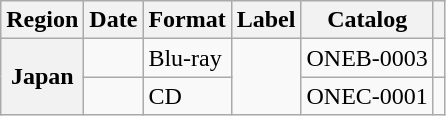<table class="wikitable plainrowheaders">
<tr>
<th scope="col">Region</th>
<th scope="col">Date</th>
<th scope="col">Format</th>
<th scope="col">Label</th>
<th scope="col">Catalog</th>
<th scope="col"></th>
</tr>
<tr>
<th scope="row" rowspan="2">Japan</th>
<td></td>
<td>Blu-ray</td>
<td rowspan="2"></td>
<td>ONEB-0003</td>
<td></td>
</tr>
<tr>
<td></td>
<td>CD</td>
<td>ONEC-0001</td>
<td></td>
</tr>
</table>
